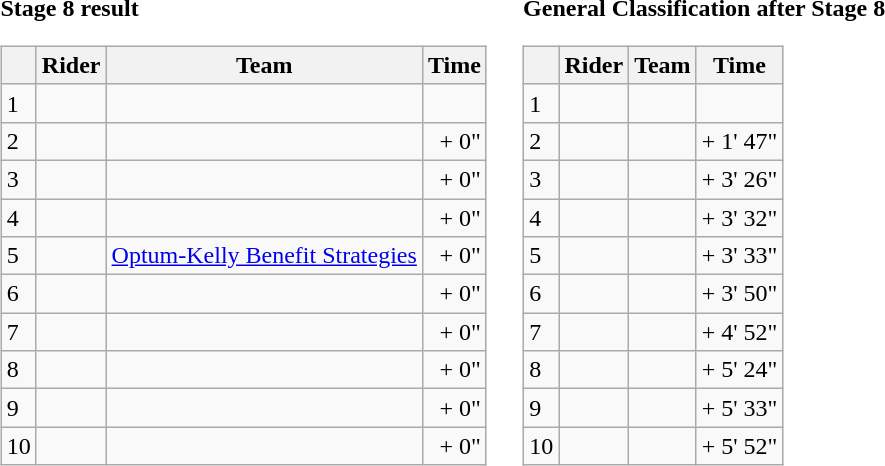<table>
<tr>
<td><strong>Stage 8 result</strong><br><table class="wikitable">
<tr>
<th></th>
<th>Rider</th>
<th>Team</th>
<th>Time</th>
</tr>
<tr>
<td>1</td>
<td></td>
<td></td>
<td align="right"></td>
</tr>
<tr>
<td>2</td>
<td></td>
<td></td>
<td align="right">+ 0"</td>
</tr>
<tr>
<td>3</td>
<td></td>
<td></td>
<td align="right">+ 0"</td>
</tr>
<tr>
<td>4</td>
<td></td>
<td></td>
<td align="right">+ 0"</td>
</tr>
<tr>
<td>5</td>
<td></td>
<td><a href='#'>Optum-Kelly Benefit Strategies</a></td>
<td align="right">+ 0"</td>
</tr>
<tr>
<td>6</td>
<td></td>
<td></td>
<td align="right">+ 0"</td>
</tr>
<tr>
<td>7</td>
<td></td>
<td></td>
<td align="right">+ 0"</td>
</tr>
<tr>
<td>8</td>
<td></td>
<td></td>
<td align="right">+ 0"</td>
</tr>
<tr>
<td>9</td>
<td></td>
<td></td>
<td align="right">+ 0"</td>
</tr>
<tr>
<td>10</td>
<td></td>
<td></td>
<td align="right">+ 0"</td>
</tr>
</table>
</td>
<td></td>
<td><strong>General Classification after Stage 8</strong><br><table class="wikitable">
<tr>
<th></th>
<th>Rider</th>
<th>Team</th>
<th>Time</th>
</tr>
<tr>
<td>1</td>
<td></td>
<td></td>
<td align="right"></td>
</tr>
<tr>
<td>2</td>
<td></td>
<td></td>
<td align="right">+ 1' 47"</td>
</tr>
<tr>
<td>3</td>
<td></td>
<td></td>
<td align="right">+ 3' 26"</td>
</tr>
<tr>
<td>4</td>
<td></td>
<td></td>
<td align="right">+ 3' 32"</td>
</tr>
<tr>
<td>5</td>
<td></td>
<td></td>
<td align="right">+ 3' 33"</td>
</tr>
<tr>
<td>6</td>
<td></td>
<td></td>
<td align="right">+ 3' 50"</td>
</tr>
<tr>
<td>7</td>
<td></td>
<td></td>
<td align="right">+ 4' 52"</td>
</tr>
<tr>
<td>8</td>
<td></td>
<td></td>
<td align="right">+ 5' 24"</td>
</tr>
<tr>
<td>9</td>
<td></td>
<td></td>
<td align="right">+ 5' 33"</td>
</tr>
<tr>
<td>10</td>
<td></td>
<td></td>
<td align="right">+ 5' 52"</td>
</tr>
</table>
</td>
</tr>
</table>
